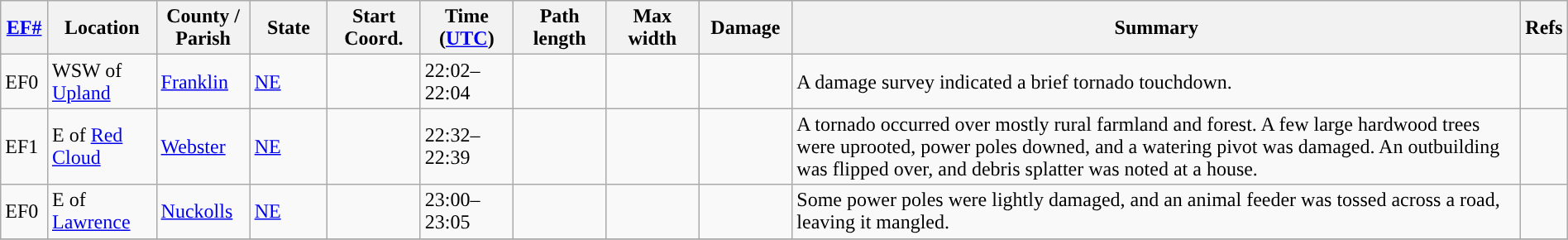<table class="wikitable sortable" style="width:100%;">
<tr>
<th scope="col"  style="width:3%; text-align:center;"><a href='#'>EF#</a></th>
<th scope="col"  style="width:7%; text-align:center;" class="unsortable">Location</th>
<th scope="col"  style="width:6%; text-align:center;" class="unsortable">County / Parish</th>
<th scope="col"  style="width:5%; text-align:center;">State</th>
<th scope="col"  style="width:6%; text-align:center;">Start Coord.</th>
<th scope="col"  style="width:6%; text-align:center;">Time (<a href='#'>UTC</a>)</th>
<th scope="col"  style="width:6%; text-align:center;">Path length</th>
<th scope="col"  style="width:6%; text-align:center;">Max width</th>
<th scope="col"  style="width:6%; text-align:center;">Damage</th>
<th scope="col" class="unsortable" style="width:48%; text-align:center;">Summary</th>
<th scope="col" class="unsortable" style="width:48%; text-align:center;">Refs</th>
</tr>
<tr>
<td>EF0</td>
<td>WSW of <a href='#'>Upland</a></td>
<td><a href='#'>Franklin</a></td>
<td><a href='#'>NE</a></td>
<td></td>
<td>22:02–22:04</td>
<td></td>
<td></td>
<td></td>
<td>A damage survey indicated a brief tornado touchdown.</td>
<td></td>
</tr>
<tr>
<td>EF1</td>
<td>E of <a href='#'>Red Cloud</a></td>
<td><a href='#'>Webster</a></td>
<td><a href='#'>NE</a></td>
<td></td>
<td>22:32–22:39</td>
<td></td>
<td></td>
<td></td>
<td>A tornado occurred over mostly rural farmland and forest. A few large hardwood trees were uprooted, power poles downed, and a watering pivot was damaged. An outbuilding was flipped over, and debris splatter was noted at a house.</td>
<td></td>
</tr>
<tr>
<td>EF0</td>
<td>E of <a href='#'>Lawrence</a></td>
<td><a href='#'>Nuckolls</a></td>
<td><a href='#'>NE</a></td>
<td></td>
<td>23:00–23:05</td>
<td></td>
<td></td>
<td></td>
<td>Some power poles were lightly damaged, and an animal feeder was tossed across a road, leaving it mangled.</td>
<td></td>
</tr>
<tr>
</tr>
</table>
